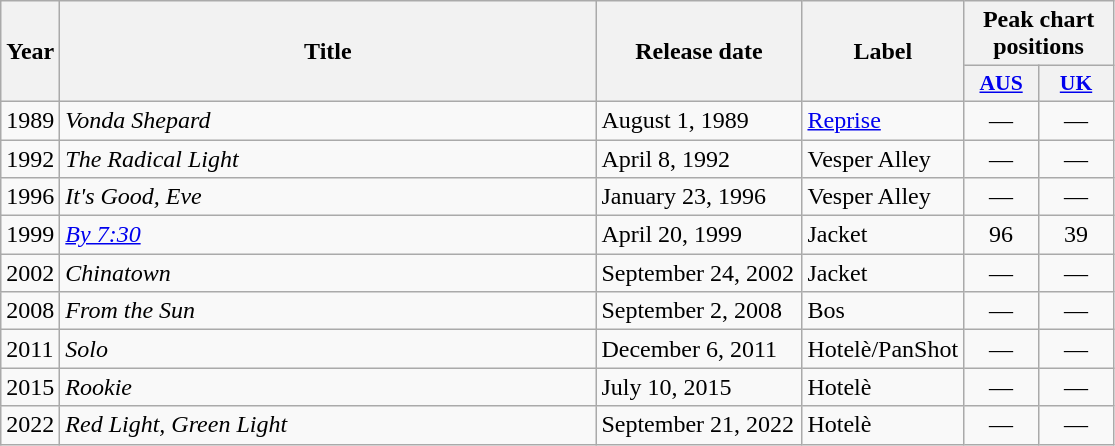<table class="wikitable plainrowheaders">
<tr>
<th scope="col" rowspan="2">Year</th>
<th scope="col" width="350" rowspan="2">Title</th>
<th scope="col" width="130" rowspan="2">Release date</th>
<th scope="col" width="100" rowspan="2">Label</th>
<th scope="col" colspan="2">Peak chart positions</th>
</tr>
<tr>
<th scope="col" style="width:3em; font-size:90%"><a href='#'>AUS</a><br></th>
<th scope="col" style="width:3em; font-size:90%"><a href='#'>UK</a><br></th>
</tr>
<tr>
<td>1989</td>
<td><em>Vonda Shepard</em></td>
<td>August 1, 1989</td>
<td><a href='#'>Reprise</a></td>
<td align="center">—</td>
<td align="center">—</td>
</tr>
<tr>
<td>1992</td>
<td><em>The Radical Light</em></td>
<td>April 8, 1992</td>
<td>Vesper Alley</td>
<td align="center">—</td>
<td align="center">—</td>
</tr>
<tr>
<td>1996</td>
<td><em>It's Good, Eve</em></td>
<td>January 23, 1996</td>
<td>Vesper Alley</td>
<td align="center">—</td>
<td align="center">—</td>
</tr>
<tr>
<td>1999</td>
<td><em><a href='#'>By 7:30</a></em></td>
<td>April 20, 1999</td>
<td>Jacket</td>
<td align="center">96</td>
<td align="center">39</td>
</tr>
<tr>
<td>2002</td>
<td><em>Chinatown</em></td>
<td>September 24, 2002</td>
<td>Jacket</td>
<td align="center">—</td>
<td align="center">—</td>
</tr>
<tr>
<td>2008</td>
<td><em>From the Sun</em></td>
<td>September 2, 2008</td>
<td>Bos</td>
<td align="center">—</td>
<td align="center">—</td>
</tr>
<tr>
<td>2011</td>
<td><em>Solo</em></td>
<td>December 6, 2011</td>
<td>Hotelè/PanShot</td>
<td align="center">—</td>
<td align="center">—</td>
</tr>
<tr>
<td>2015</td>
<td><em>Rookie</em></td>
<td>July 10, 2015</td>
<td>Hotelè</td>
<td align="center">—</td>
<td align="center">—</td>
</tr>
<tr>
<td>2022</td>
<td><em>Red Light, Green Light</em></td>
<td>September 21, 2022</td>
<td>Hotelè</td>
<td align="center">—</td>
<td align="center">—</td>
</tr>
</table>
